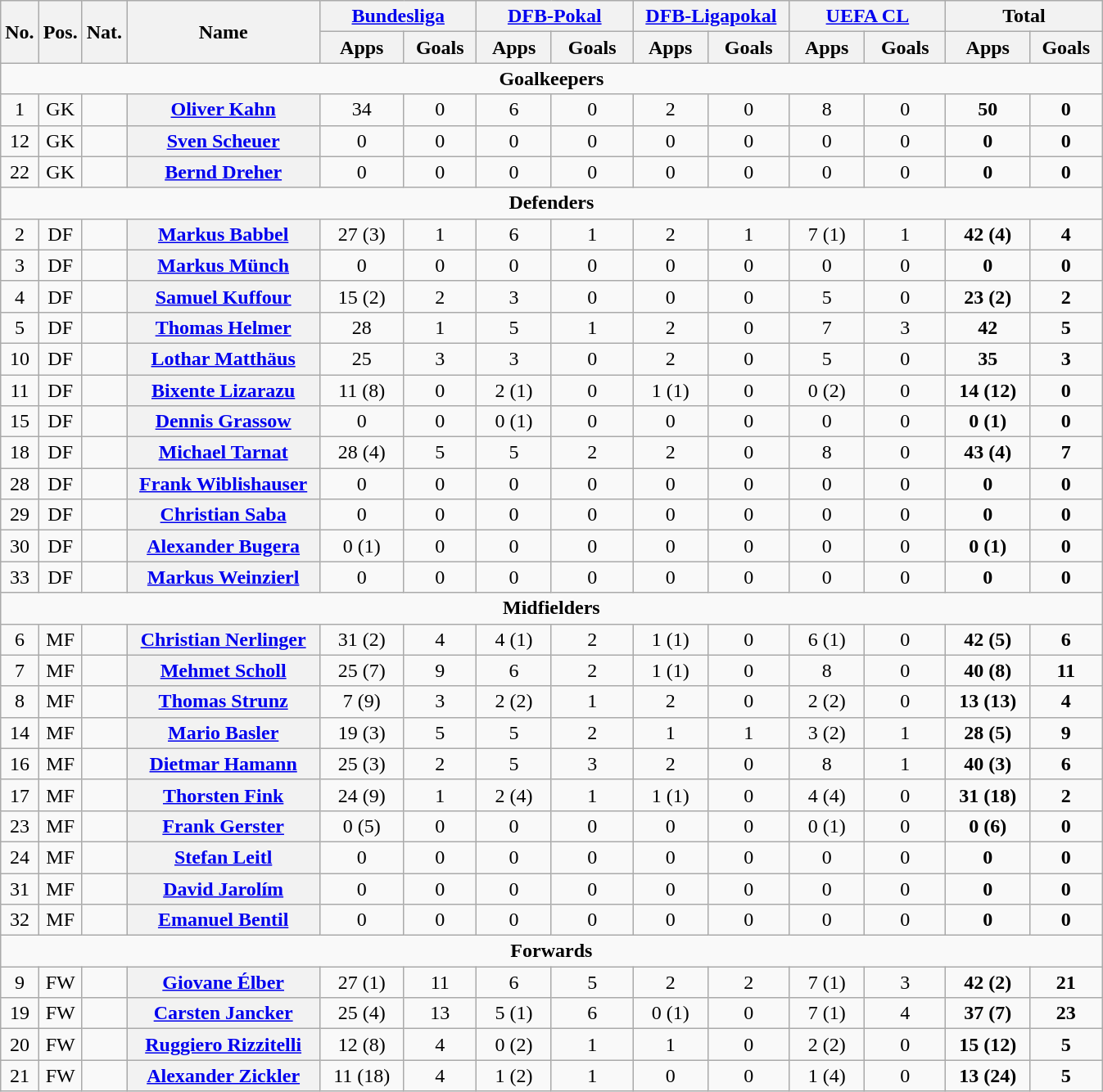<table class="wikitable plainrowheaders" style="text-align:center">
<tr>
<th rowspan="2">No.</th>
<th rowspan="2">Pos.</th>
<th rowspan="2">Nat.</th>
<th rowspan="2" width="150">Name</th>
<th colspan="2" width="120"><a href='#'>Bundesliga</a></th>
<th colspan="2" width="120"><a href='#'>DFB-Pokal</a></th>
<th colspan="2" width="120"><a href='#'>DFB-Ligapokal</a></th>
<th colspan="2" width="120"><a href='#'>UEFA CL</a></th>
<th colspan="2" width="120">Total</th>
</tr>
<tr>
<th>Apps</th>
<th>Goals</th>
<th>Apps</th>
<th>Goals</th>
<th>Apps</th>
<th>Goals</th>
<th>Apps</th>
<th>Goals</th>
<th>Apps</th>
<th>Goals</th>
</tr>
<tr>
<td colspan="14"><strong>Goalkeepers</strong></td>
</tr>
<tr>
<td>1</td>
<td>GK</td>
<td></td>
<th scope="row"><a href='#'>Oliver Kahn</a></th>
<td>34</td>
<td>0</td>
<td>6</td>
<td>0</td>
<td>2</td>
<td>0</td>
<td>8</td>
<td>0</td>
<td><strong>50</strong></td>
<td><strong>0</strong></td>
</tr>
<tr>
<td>12</td>
<td>GK</td>
<td></td>
<th scope="row"><a href='#'>Sven Scheuer</a></th>
<td>0</td>
<td>0</td>
<td>0</td>
<td>0</td>
<td>0</td>
<td>0</td>
<td>0</td>
<td>0</td>
<td><strong>0</strong></td>
<td><strong>0</strong></td>
</tr>
<tr>
<td>22</td>
<td>GK</td>
<td></td>
<th scope="row"><a href='#'>Bernd Dreher</a></th>
<td>0</td>
<td>0</td>
<td>0</td>
<td>0</td>
<td>0</td>
<td>0</td>
<td>0</td>
<td>0</td>
<td><strong>0</strong></td>
<td><strong>0</strong></td>
</tr>
<tr>
<td colspan="14"><strong>Defenders</strong></td>
</tr>
<tr>
<td>2</td>
<td>DF</td>
<td></td>
<th scope="row"><a href='#'>Markus Babbel</a></th>
<td>27 (3)</td>
<td>1</td>
<td>6</td>
<td>1</td>
<td>2</td>
<td>1</td>
<td>7 (1)</td>
<td>1</td>
<td><strong>42 (4)</strong></td>
<td><strong>4</strong></td>
</tr>
<tr>
<td>3</td>
<td>DF</td>
<td></td>
<th scope="row"><a href='#'>Markus Münch</a></th>
<td>0</td>
<td>0</td>
<td>0</td>
<td>0</td>
<td>0</td>
<td>0</td>
<td>0</td>
<td>0</td>
<td><strong>0</strong></td>
<td><strong>0</strong></td>
</tr>
<tr>
<td>4</td>
<td>DF</td>
<td></td>
<th scope="row"><a href='#'>Samuel Kuffour</a></th>
<td>15 (2)</td>
<td>2</td>
<td>3</td>
<td>0</td>
<td>0</td>
<td>0</td>
<td>5</td>
<td>0</td>
<td><strong>23 (2)</strong></td>
<td><strong>2</strong></td>
</tr>
<tr>
<td>5</td>
<td>DF</td>
<td></td>
<th scope="row"><a href='#'>Thomas Helmer</a></th>
<td>28</td>
<td>1</td>
<td>5</td>
<td>1</td>
<td>2</td>
<td>0</td>
<td>7</td>
<td>3</td>
<td><strong>42</strong></td>
<td><strong>5</strong></td>
</tr>
<tr>
<td>10</td>
<td>DF</td>
<td></td>
<th scope="row"><a href='#'>Lothar Matthäus</a></th>
<td>25</td>
<td>3</td>
<td>3</td>
<td>0</td>
<td>2</td>
<td>0</td>
<td>5</td>
<td>0</td>
<td><strong>35</strong></td>
<td><strong>3</strong></td>
</tr>
<tr>
<td>11</td>
<td>DF</td>
<td></td>
<th scope="row"><a href='#'>Bixente Lizarazu</a></th>
<td>11 (8)</td>
<td>0</td>
<td>2 (1)</td>
<td>0</td>
<td>1 (1)</td>
<td>0</td>
<td>0 (2)</td>
<td>0</td>
<td><strong>14 (12)</strong></td>
<td><strong>0</strong></td>
</tr>
<tr>
<td>15</td>
<td>DF</td>
<td></td>
<th scope="row"><a href='#'>Dennis Grassow</a></th>
<td>0</td>
<td>0</td>
<td>0 (1)</td>
<td>0</td>
<td>0</td>
<td>0</td>
<td>0</td>
<td>0</td>
<td><strong>0 (1)</strong></td>
<td><strong>0</strong></td>
</tr>
<tr>
<td>18</td>
<td>DF</td>
<td></td>
<th scope="row"><a href='#'>Michael Tarnat</a></th>
<td>28 (4)</td>
<td>5</td>
<td>5</td>
<td>2</td>
<td>2</td>
<td>0</td>
<td>8</td>
<td>0</td>
<td><strong>43 (4)</strong></td>
<td><strong>7</strong></td>
</tr>
<tr>
<td>28</td>
<td>DF</td>
<td></td>
<th scope="row"><a href='#'>Frank Wiblishauser</a></th>
<td>0</td>
<td>0</td>
<td>0</td>
<td>0</td>
<td>0</td>
<td>0</td>
<td>0</td>
<td>0</td>
<td><strong>0</strong></td>
<td><strong>0</strong></td>
</tr>
<tr>
<td>29</td>
<td>DF</td>
<td></td>
<th scope="row"><a href='#'>Christian Saba</a></th>
<td>0</td>
<td>0</td>
<td>0</td>
<td>0</td>
<td>0</td>
<td>0</td>
<td>0</td>
<td>0</td>
<td><strong>0</strong></td>
<td><strong>0</strong></td>
</tr>
<tr>
<td>30</td>
<td>DF</td>
<td></td>
<th scope="row"><a href='#'>Alexander Bugera</a></th>
<td>0 (1)</td>
<td>0</td>
<td>0</td>
<td>0</td>
<td>0</td>
<td>0</td>
<td>0</td>
<td>0</td>
<td><strong>0 (1)</strong></td>
<td><strong>0</strong></td>
</tr>
<tr>
<td>33</td>
<td>DF</td>
<td></td>
<th scope="row"><a href='#'>Markus Weinzierl</a></th>
<td>0</td>
<td>0</td>
<td>0</td>
<td>0</td>
<td>0</td>
<td>0</td>
<td>0</td>
<td>0</td>
<td><strong>0</strong></td>
<td><strong>0</strong></td>
</tr>
<tr>
<td colspan="14"><strong>Midfielders</strong></td>
</tr>
<tr>
<td>6</td>
<td>MF</td>
<td></td>
<th scope="row"><a href='#'>Christian Nerlinger</a></th>
<td>31 (2)</td>
<td>4</td>
<td>4 (1)</td>
<td>2</td>
<td>1 (1)</td>
<td>0</td>
<td>6 (1)</td>
<td>0</td>
<td><strong>42 (5)</strong></td>
<td><strong>6</strong></td>
</tr>
<tr>
<td>7</td>
<td>MF</td>
<td></td>
<th scope="row"><a href='#'>Mehmet Scholl</a></th>
<td>25 (7)</td>
<td>9</td>
<td>6</td>
<td>2</td>
<td>1 (1)</td>
<td>0</td>
<td>8</td>
<td>0</td>
<td><strong>40 (8)</strong></td>
<td><strong>11</strong></td>
</tr>
<tr>
<td>8</td>
<td>MF</td>
<td></td>
<th scope="row"><a href='#'>Thomas Strunz</a></th>
<td>7 (9)</td>
<td>3</td>
<td>2 (2)</td>
<td>1</td>
<td>2</td>
<td>0</td>
<td>2 (2)</td>
<td>0</td>
<td><strong>13 (13)</strong></td>
<td><strong>4</strong></td>
</tr>
<tr>
<td>14</td>
<td>MF</td>
<td></td>
<th scope="row"><a href='#'>Mario Basler</a></th>
<td>19 (3)</td>
<td>5</td>
<td>5</td>
<td>2</td>
<td>1</td>
<td>1</td>
<td>3 (2)</td>
<td>1</td>
<td><strong>28 (5)</strong></td>
<td><strong>9</strong></td>
</tr>
<tr>
<td>16</td>
<td>MF</td>
<td></td>
<th scope="row"><a href='#'>Dietmar Hamann</a></th>
<td>25 (3)</td>
<td>2</td>
<td>5</td>
<td>3</td>
<td>2</td>
<td>0</td>
<td>8</td>
<td>1</td>
<td><strong>40 (3)</strong></td>
<td><strong>6</strong></td>
</tr>
<tr>
<td>17</td>
<td>MF</td>
<td></td>
<th scope="row"><a href='#'>Thorsten Fink</a></th>
<td>24 (9)</td>
<td>1</td>
<td>2 (4)</td>
<td>1</td>
<td>1 (1)</td>
<td>0</td>
<td>4 (4)</td>
<td>0</td>
<td><strong>31 (18)</strong></td>
<td><strong>2</strong></td>
</tr>
<tr>
<td>23</td>
<td>MF</td>
<td></td>
<th scope="row"><a href='#'>Frank Gerster</a></th>
<td>0 (5)</td>
<td>0</td>
<td>0</td>
<td>0</td>
<td>0</td>
<td>0</td>
<td>0 (1)</td>
<td>0</td>
<td><strong>0 (6)</strong></td>
<td><strong>0</strong></td>
</tr>
<tr>
<td>24</td>
<td>MF</td>
<td></td>
<th scope="row"><a href='#'>Stefan Leitl</a></th>
<td>0</td>
<td>0</td>
<td>0</td>
<td>0</td>
<td>0</td>
<td>0</td>
<td>0</td>
<td>0</td>
<td><strong>0</strong></td>
<td><strong>0</strong></td>
</tr>
<tr>
<td>31</td>
<td>MF</td>
<td></td>
<th scope="row"><a href='#'>David Jarolím</a></th>
<td>0</td>
<td>0</td>
<td>0</td>
<td>0</td>
<td>0</td>
<td>0</td>
<td>0</td>
<td>0</td>
<td><strong>0</strong></td>
<td><strong>0</strong></td>
</tr>
<tr>
<td>32</td>
<td>MF</td>
<td></td>
<th scope="row"><a href='#'>Emanuel Bentil</a></th>
<td>0</td>
<td>0</td>
<td>0</td>
<td>0</td>
<td>0</td>
<td>0</td>
<td>0</td>
<td>0</td>
<td><strong>0</strong></td>
<td><strong>0</strong></td>
</tr>
<tr>
<td colspan="14"><strong>Forwards</strong></td>
</tr>
<tr>
<td>9</td>
<td>FW</td>
<td></td>
<th scope="row"><a href='#'>Giovane Élber</a></th>
<td>27 (1)</td>
<td>11</td>
<td>6</td>
<td>5</td>
<td>2</td>
<td>2</td>
<td>7 (1)</td>
<td>3</td>
<td><strong>42 (2)</strong></td>
<td><strong>21</strong></td>
</tr>
<tr>
<td>19</td>
<td>FW</td>
<td></td>
<th scope="row"><a href='#'>Carsten Jancker</a></th>
<td>25 (4)</td>
<td>13</td>
<td>5 (1)</td>
<td>6</td>
<td>0 (1)</td>
<td>0</td>
<td>7 (1)</td>
<td>4</td>
<td><strong>37 (7)</strong></td>
<td><strong>23</strong></td>
</tr>
<tr>
<td>20</td>
<td>FW</td>
<td></td>
<th scope="row"><a href='#'>Ruggiero Rizzitelli</a></th>
<td>12 (8)</td>
<td>4</td>
<td>0 (2)</td>
<td>1</td>
<td>1</td>
<td>0</td>
<td>2 (2)</td>
<td>0</td>
<td><strong>15 (12)</strong></td>
<td><strong>5</strong></td>
</tr>
<tr>
<td>21</td>
<td>FW</td>
<td></td>
<th scope="row"><a href='#'>Alexander Zickler</a></th>
<td>11 (18)</td>
<td>4</td>
<td>1 (2)</td>
<td>1</td>
<td>0</td>
<td>0</td>
<td>1 (4)</td>
<td>0</td>
<td><strong>13 (24)</strong></td>
<td><strong>5</strong></td>
</tr>
</table>
